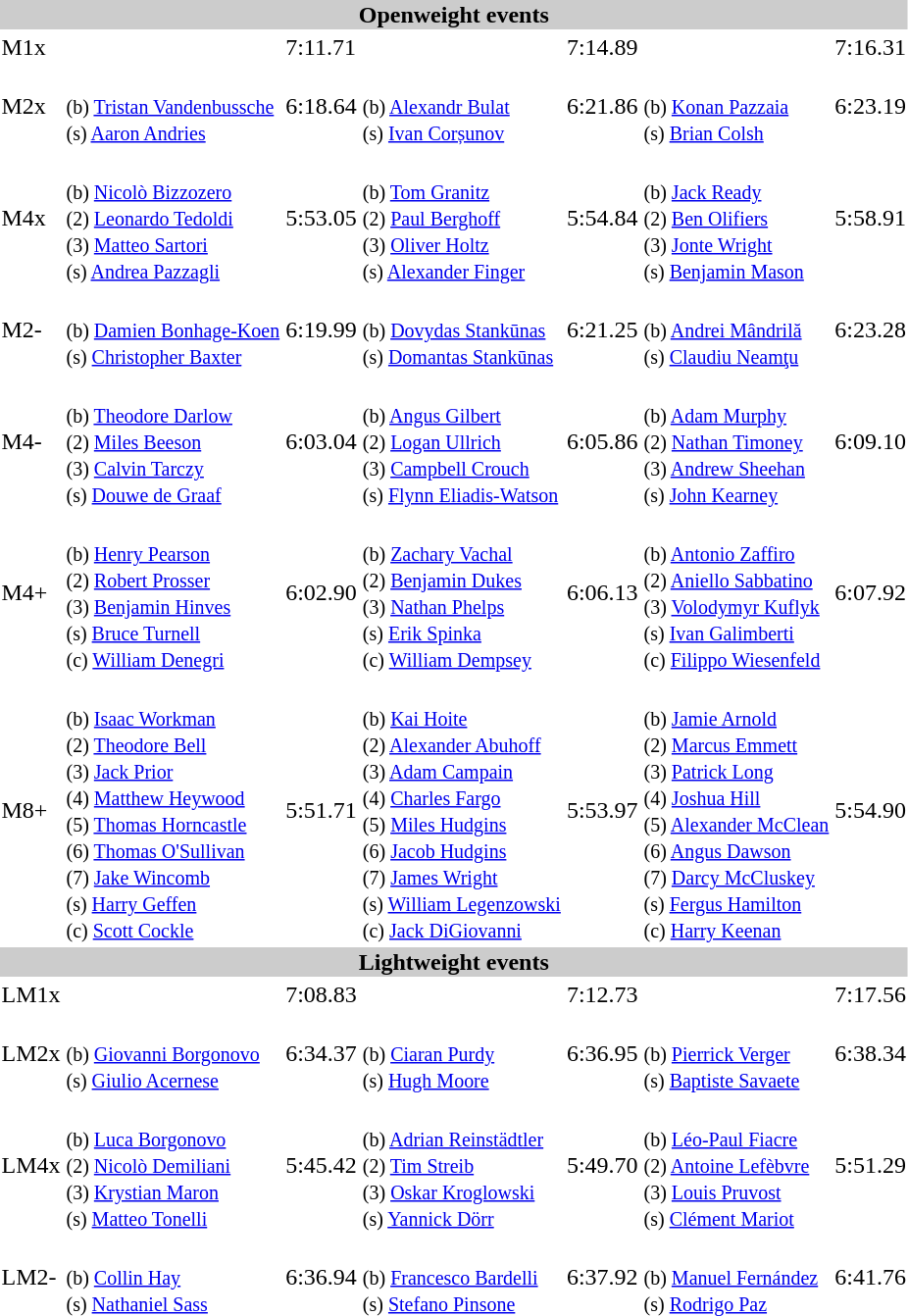<table>
<tr>
<th colspan="7" style="background-color:#CCC;">Openweight events</th>
</tr>
<tr>
<td>M1x</td>
<td></td>
<td>7:11.71</td>
<td></td>
<td>7:14.89</td>
<td></td>
<td>7:16.31</td>
</tr>
<tr>
<td>M2x</td>
<td><br><small>(b) <a href='#'>Tristan Vandenbussche</a><br>(s) <a href='#'>Aaron Andries</a></small></td>
<td>6:18.64</td>
<td><br><small>(b) <a href='#'>Alexandr Bulat</a><br>(s) <a href='#'>Ivan Corșunov</a></small></td>
<td>6:21.86</td>
<td><br><small>(b) <a href='#'>Konan Pazzaia</a><br>(s) <a href='#'>Brian Colsh</a></small></td>
<td>6:23.19</td>
</tr>
<tr>
<td>M4x</td>
<td><br><small>(b) <a href='#'>Nicolò Bizzozero</a><br>(2) <a href='#'>Leonardo Tedoldi</a><br>(3) <a href='#'>Matteo Sartori</a><br>(s) <a href='#'>Andrea Pazzagli</a></small></td>
<td>5:53.05</td>
<td><br><small>(b) <a href='#'>Tom Granitz</a><br>(2) <a href='#'>Paul Berghoff</a><br>(3) <a href='#'>Oliver Holtz</a><br>(s) <a href='#'>Alexander Finger</a></small></td>
<td>5:54.84</td>
<td><br><small>(b) <a href='#'>Jack Ready</a><br>(2) <a href='#'>Ben Olifiers</a><br>(3) <a href='#'>Jonte Wright</a><br>(s) <a href='#'>Benjamin Mason</a></small></td>
<td>5:58.91</td>
</tr>
<tr>
<td>M2-</td>
<td><br><small>(b) <a href='#'>Damien Bonhage-Koen</a><br>(s) <a href='#'>Christopher Baxter</a></small></td>
<td>6:19.99</td>
<td><br><small>(b) <a href='#'>Dovydas Stankūnas</a><br>(s) <a href='#'>Domantas Stankūnas</a></small></td>
<td>6:21.25</td>
<td><br><small>(b) <a href='#'>Andrei Mândrilă</a><br>(s) <a href='#'>Claudiu Neamţu</a></small></td>
<td>6:23.28</td>
</tr>
<tr>
<td>M4-</td>
<td><br><small>(b) <a href='#'>Theodore Darlow</a><br>(2) <a href='#'>Miles Beeson</a><br>(3) <a href='#'>Calvin Tarczy</a><br>(s) <a href='#'>Douwe de Graaf</a></small></td>
<td>6:03.04</td>
<td><br><small>(b) <a href='#'>Angus Gilbert</a><br>(2) <a href='#'>Logan Ullrich</a><br>(3) <a href='#'>Campbell Crouch</a><br>(s) <a href='#'>Flynn Eliadis-Watson</a></small></td>
<td>6:05.86</td>
<td><br><small>(b) <a href='#'>Adam Murphy</a><br>(2) <a href='#'>Nathan Timoney</a><br>(3) <a href='#'>Andrew Sheehan</a><br>(s) <a href='#'>John Kearney</a></small></td>
<td>6:09.10</td>
</tr>
<tr>
<td>M4+</td>
<td><br><small>(b) <a href='#'>Henry Pearson</a><br>(2) <a href='#'>Robert Prosser</a><br>(3) <a href='#'>Benjamin Hinves</a><br>(s) <a href='#'>Bruce Turnell</a><br>(c) <a href='#'>William Denegri</a></small></td>
<td>6:02.90</td>
<td><br><small>(b) <a href='#'>Zachary Vachal</a><br>(2) <a href='#'>Benjamin Dukes</a><br>(3) <a href='#'>Nathan Phelps</a><br>(s) <a href='#'>Erik Spinka</a><br>(c) <a href='#'>William Dempsey</a></small></td>
<td>6:06.13</td>
<td><br><small>(b) <a href='#'>Antonio Zaffiro</a><br>(2) <a href='#'>Aniello Sabbatino</a><br>(3) <a href='#'>Volodymyr Kuflyk</a><br>(s) <a href='#'>Ivan Galimberti</a><br>(c) <a href='#'>Filippo Wiesenfeld</a></small></td>
<td>6:07.92</td>
</tr>
<tr>
<td>M8+</td>
<td><br><small>(b) <a href='#'>Isaac Workman</a><br>(2) <a href='#'>Theodore Bell</a><br>(3) <a href='#'>Jack Prior</a><br>(4) <a href='#'>Matthew Heywood</a><br>(5) <a href='#'>Thomas Horncastle</a><br>(6) <a href='#'>Thomas O'Sullivan</a><br>(7) <a href='#'>Jake Wincomb</a><br>(s) <a href='#'>Harry Geffen</a><br>(c) <a href='#'>Scott Cockle</a></small></td>
<td>5:51.71</td>
<td><br><small>(b) <a href='#'>Kai Hoite</a><br>(2) <a href='#'>Alexander Abuhoff</a><br>(3) <a href='#'>Adam Campain</a><br>(4) <a href='#'>Charles Fargo</a><br>(5) <a href='#'>Miles Hudgins</a><br>(6) <a href='#'>Jacob Hudgins</a><br>(7) <a href='#'>James Wright</a><br>(s) <a href='#'>William Legenzowski</a><br>(c) <a href='#'>Jack DiGiovanni</a></small></td>
<td>5:53.97</td>
<td><br><small>(b) <a href='#'>Jamie Arnold</a><br>(2) <a href='#'>Marcus Emmett</a><br>(3) <a href='#'>Patrick Long</a><br>(4) <a href='#'>Joshua Hill</a><br>(5) <a href='#'>Alexander McClean</a><br>(6) <a href='#'>Angus Dawson</a><br>(7) <a href='#'>Darcy McCluskey</a><br>(s) <a href='#'>Fergus Hamilton</a><br>(c) <a href='#'>Harry Keenan</a></small></td>
<td>5:54.90</td>
</tr>
<tr>
<th colspan="7" style="background-color:#CCC;">Lightweight events</th>
</tr>
<tr>
<td>LM1x</td>
<td></td>
<td>7:08.83</td>
<td></td>
<td>7:12.73</td>
<td></td>
<td>7:17.56</td>
</tr>
<tr>
<td>LM2x</td>
<td><br><small>(b) <a href='#'>Giovanni Borgonovo</a><br>(s) <a href='#'>Giulio Acernese</a></small></td>
<td>6:34.37</td>
<td><br><small>(b) <a href='#'>Ciaran Purdy</a><br>(s) <a href='#'>Hugh Moore</a></small></td>
<td>6:36.95</td>
<td><br><small>(b) <a href='#'>Pierrick Verger</a><br>(s) <a href='#'>Baptiste Savaete</a></small></td>
<td>6:38.34</td>
</tr>
<tr>
<td>LM4x</td>
<td><br><small>(b) <a href='#'>Luca Borgonovo</a><br>(2) <a href='#'>Nicolò Demiliani</a><br>(3) <a href='#'>Krystian Maron</a><br>(s) <a href='#'>Matteo Tonelli</a></small></td>
<td>5:45.42</td>
<td><br><small>(b) <a href='#'>Adrian Reinstädtler</a><br>(2) <a href='#'>Tim Streib</a><br>(3) <a href='#'>Oskar Kroglowski</a><br>(s) <a href='#'>Yannick Dörr</a></small></td>
<td>5:49.70</td>
<td><br><small>(b) <a href='#'>Léo-Paul Fiacre</a><br>(2) <a href='#'>Antoine Lefèbvre</a><br>(3) <a href='#'>Louis Pruvost</a><br>(s) <a href='#'>Clément Mariot</a></small></td>
<td>5:51.29</td>
</tr>
<tr>
<td>LM2-</td>
<td><br><small>(b) <a href='#'>Collin Hay</a><br>(s) <a href='#'>Nathaniel Sass</a></small></td>
<td>6:36.94</td>
<td><br><small>(b) <a href='#'>Francesco Bardelli</a><br>(s) <a href='#'>Stefano Pinsone</a></small></td>
<td>6:37.92</td>
<td><br><small>(b) <a href='#'>Manuel Fernández</a><br>(s) <a href='#'>Rodrigo Paz</a></small></td>
<td>6:41.76</td>
</tr>
</table>
